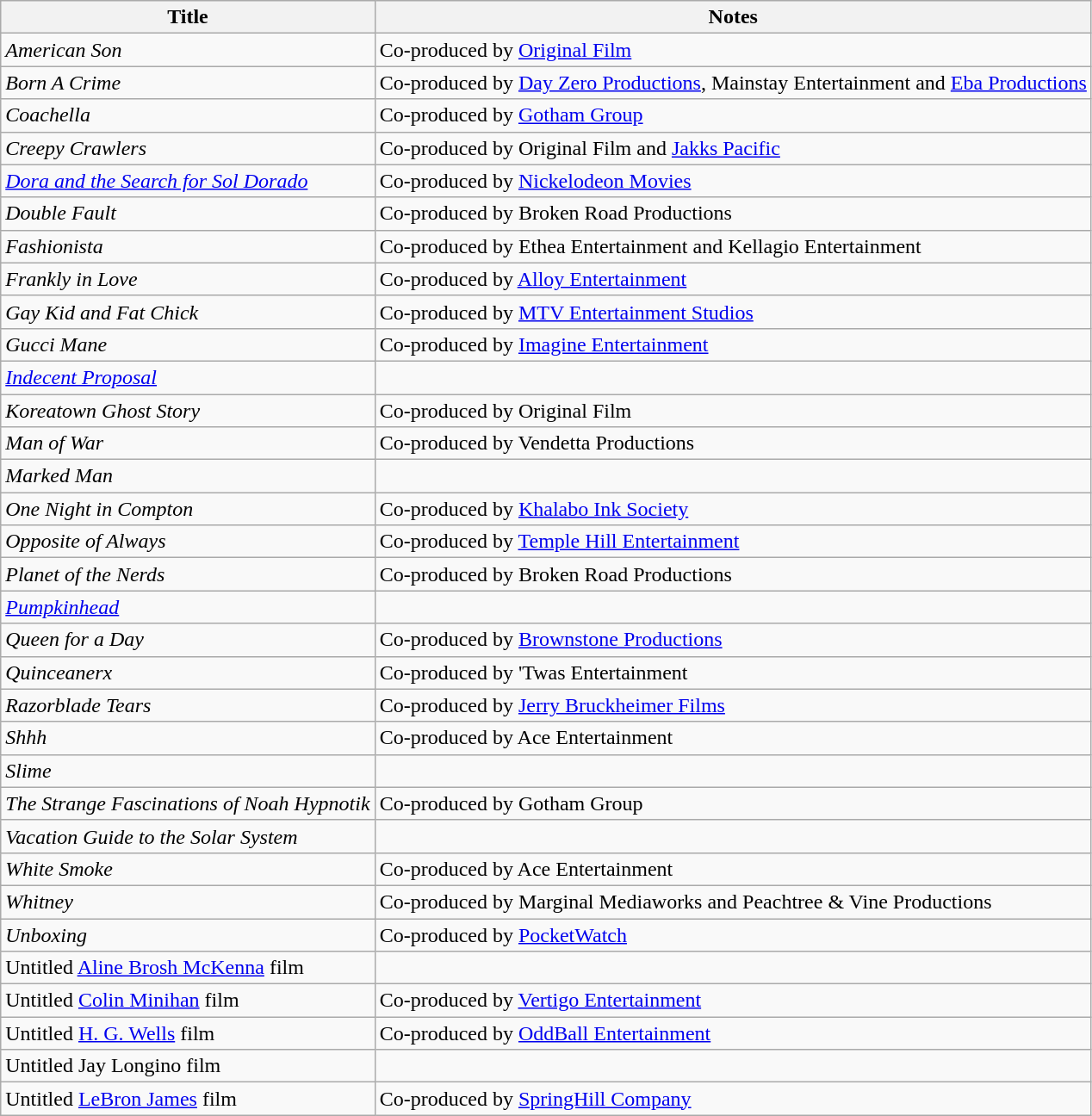<table class="wikitable sortable">
<tr>
<th>Title</th>
<th class=unsortable>Notes</th>
</tr>
<tr>
<td><em>American Son</em></td>
<td>Co-produced by <a href='#'>Original Film</a></td>
</tr>
<tr>
<td><em>Born A Crime</em></td>
<td>Co-produced by <a href='#'>Day Zero Productions</a>, Mainstay Entertainment and <a href='#'>Eba Productions</a></td>
</tr>
<tr>
<td><em>Coachella</em></td>
<td>Co-produced by <a href='#'>Gotham Group</a></td>
</tr>
<tr>
<td><em>Creepy Crawlers</em></td>
<td>Co-produced by Original Film and <a href='#'>Jakks Pacific</a></td>
</tr>
<tr>
<td><em><a href='#'>Dora and the Search for Sol Dorado</a></em></td>
<td>Co-produced by <a href='#'>Nickelodeon Movies</a></td>
</tr>
<tr>
<td><em>Double Fault</em></td>
<td>Co-produced by Broken Road Productions</td>
</tr>
<tr>
<td><em>Fashionista</em></td>
<td>Co-produced by Ethea Entertainment and Kellagio Entertainment</td>
</tr>
<tr>
<td><em>Frankly in Love</em></td>
<td>Co-produced by <a href='#'>Alloy Entertainment</a></td>
</tr>
<tr>
<td><em>Gay Kid and Fat Chick</em></td>
<td>Co-produced by <a href='#'>MTV Entertainment Studios</a></td>
</tr>
<tr>
<td><em>Gucci Mane</em></td>
<td>Co-produced by <a href='#'>Imagine Entertainment</a></td>
</tr>
<tr>
<td><em><a href='#'>Indecent Proposal</a></em></td>
<td></td>
</tr>
<tr>
<td><em>Koreatown Ghost Story</em></td>
<td>Co-produced by Original Film</td>
</tr>
<tr>
<td><em>Man of War</em></td>
<td>Co-produced by Vendetta Productions</td>
</tr>
<tr>
<td><em>Marked Man</em></td>
<td></td>
</tr>
<tr>
<td><em>One Night in Compton</em></td>
<td>Co-produced by <a href='#'>Khalabo Ink Society</a></td>
</tr>
<tr>
<td><em>Opposite of Always</em></td>
<td>Co-produced by <a href='#'>Temple Hill Entertainment</a></td>
</tr>
<tr>
<td><em>Planet of the Nerds</em></td>
<td>Co-produced by Broken Road Productions</td>
</tr>
<tr>
<td><em><a href='#'>Pumpkinhead</a></em></td>
<td></td>
</tr>
<tr>
<td><em>Queen for a Day</em></td>
<td>Co-produced by <a href='#'>Brownstone Productions</a></td>
</tr>
<tr>
<td><em>Quinceanerx</em></td>
<td>Co-produced by 'Twas Entertainment</td>
</tr>
<tr>
<td><em>Razorblade Tears</em></td>
<td>Co-produced by <a href='#'>Jerry Bruckheimer Films</a></td>
</tr>
<tr>
<td><em>Shhh</em></td>
<td>Co-produced by Ace Entertainment</td>
</tr>
<tr>
<td><em>Slime</em></td>
<td></td>
</tr>
<tr>
<td><em>The Strange Fascinations of Noah Hypnotik</em></td>
<td>Co-produced by Gotham Group</td>
</tr>
<tr>
<td><em>Vacation Guide to the Solar System</em></td>
<td></td>
</tr>
<tr>
<td><em>White Smoke</em></td>
<td>Co-produced by Ace Entertainment</td>
</tr>
<tr>
<td><em>Whitney</em></td>
<td>Co-produced by Marginal Mediaworks and Peachtree & Vine Productions</td>
</tr>
<tr>
<td><em>Unboxing</em></td>
<td>Co-produced by <a href='#'>PocketWatch</a></td>
</tr>
<tr>
<td>Untitled <a href='#'>Aline Brosh McKenna</a> film</td>
<td></td>
</tr>
<tr>
<td>Untitled <a href='#'>Colin Minihan</a> film</td>
<td>Co-produced by <a href='#'>Vertigo Entertainment</a></td>
</tr>
<tr>
<td>Untitled <a href='#'>H. G. Wells</a> film</td>
<td>Co-produced by <a href='#'>OddBall Entertainment</a></td>
</tr>
<tr>
<td>Untitled Jay Longino film</td>
<td></td>
</tr>
<tr>
<td>Untitled <a href='#'>LeBron James</a> film</td>
<td>Co-produced by <a href='#'>SpringHill Company</a></td>
</tr>
</table>
